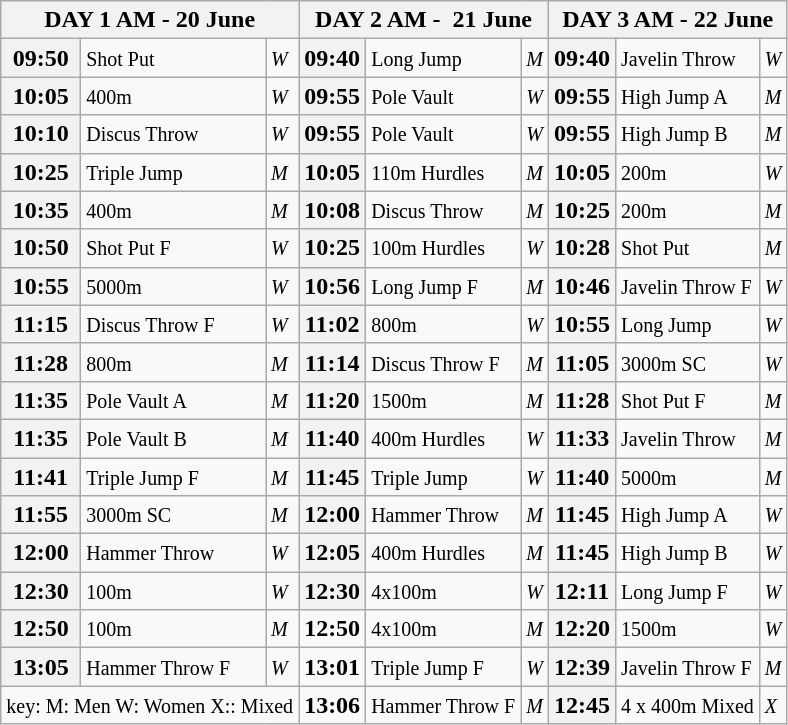<table class="wikitable">
<tr>
<th colspan="3">DAY 1 AM - 20 June</th>
<th colspan="3">DAY 2 AM -  21 June</th>
<th colspan="3">DAY 3 AM - 22 June</th>
</tr>
<tr>
<th>09:50</th>
<td><small>Shot Put</small></td>
<td><small><em>W</em></small></td>
<th><strong>09:40</strong></th>
<td><small>Long Jump</small></td>
<td><small><em>M</em></small></td>
<th><strong>09:40</strong></th>
<td><small>Javelin Throw</small></td>
<td><small><em>W</em></small></td>
</tr>
<tr>
<th>10:05</th>
<td><small>400m</small></td>
<td><small><em>W</em></small></td>
<th><strong>09:55</strong></th>
<td><small>Pole Vault</small></td>
<td><small><em>W</em></small></td>
<th><strong>09:55</strong></th>
<td><small>High Jump A</small></td>
<td><small><em>M</em></small></td>
</tr>
<tr>
<th>10:10</th>
<td><small>Discus Throw</small></td>
<td><small><em>W</em></small></td>
<th><strong>09:55</strong></th>
<td><small>Pole Vault</small></td>
<td><small><em>W</em></small></td>
<th><strong>09:55</strong></th>
<td><small>High Jump B</small></td>
<td><small><em>M</em></small></td>
</tr>
<tr>
<th>10:25</th>
<td><small>Triple Jump</small></td>
<td><small><em>M</em></small></td>
<th><strong>10:05</strong></th>
<td><small>110m Hurdles</small></td>
<td><small><em>M</em></small></td>
<th><strong>10:05</strong></th>
<td><small>200m</small></td>
<td><small><em>W</em></small></td>
</tr>
<tr>
<th>10:35</th>
<td><small>400m</small></td>
<td><small><em>M</em></small></td>
<th><strong>10:08</strong></th>
<td><small>Discus Throw</small></td>
<td><small><em>M</em></small></td>
<th><strong>10:25</strong></th>
<td><small>200m</small></td>
<td><small><em>M</em></small></td>
</tr>
<tr>
<th>10:50</th>
<td><small>Shot Put F</small></td>
<td><small><em>W</em></small></td>
<th><strong>10:25</strong></th>
<td><small>100m Hurdles</small></td>
<td><small><em>W</em></small></td>
<th><strong>10:28</strong></th>
<td><small>Shot Put</small></td>
<td><small><em>M</em></small></td>
</tr>
<tr>
<th>10:55</th>
<td><small>5000m</small></td>
<td><small><em>W</em></small></td>
<th><strong>10:56</strong></th>
<td><small>Long Jump F</small></td>
<td><small><em>M</em></small></td>
<th><strong>10:46</strong></th>
<td><small>Javelin Throw F</small></td>
<td><small><em>W</em></small></td>
</tr>
<tr>
<th>11:15</th>
<td><small>Discus Throw F</small></td>
<td><small><em>W</em></small></td>
<th><strong>11:02</strong></th>
<td><small>800m</small></td>
<td><small><em>W</em></small></td>
<th><strong>10:55</strong></th>
<td><small>Long Jump</small></td>
<td><small><em>W</em></small></td>
</tr>
<tr>
<th>11:28</th>
<td><small>800m</small></td>
<td><small><em>M</em></small></td>
<th><strong>11:14</strong></th>
<td><small>Discus Throw F</small></td>
<td><small><em>M</em></small></td>
<th><strong>11:05</strong></th>
<td><small>3000m SC</small></td>
<td><small><em>W</em></small></td>
</tr>
<tr>
<th>11:35</th>
<td><small>Pole Vault A</small></td>
<td><small><em>M</em></small></td>
<th><strong>11:20</strong></th>
<td><small>1500m</small></td>
<td><small><em>M</em></small></td>
<th><strong>11:28</strong></th>
<td><small>Shot Put F</small></td>
<td><small><em>M</em></small></td>
</tr>
<tr>
<th>11:35</th>
<td><small>Pole Vault B</small></td>
<td><small><em>M</em></small></td>
<th><strong>11:40</strong></th>
<td><small>400m Hurdles</small></td>
<td><small><em>W</em></small></td>
<th><strong>11:33</strong></th>
<td><small>Javelin Throw</small></td>
<td><small><em>M</em></small></td>
</tr>
<tr>
<th>11:41</th>
<td><small>Triple Jump F</small></td>
<td><small><em>M</em></small></td>
<th><strong>11:45</strong></th>
<td><small>Triple Jump</small></td>
<td><small><em>W</em></small></td>
<th><strong>11:40</strong></th>
<td><small>5000m</small></td>
<td><small><em>M</em></small></td>
</tr>
<tr>
<th>11:55</th>
<td><small>3000m SC</small></td>
<td><small><em>M</em></small></td>
<th><strong>12:00</strong></th>
<td><small>Hammer Throw</small></td>
<td><small><em>M</em></small></td>
<th><strong>11:45</strong></th>
<td><small>High Jump A</small></td>
<td><small><em>W</em></small></td>
</tr>
<tr>
<th>12:00</th>
<td><small>Hammer Throw</small></td>
<td><small><em>W</em></small></td>
<th><strong>12:05</strong></th>
<td><small>400m Hurdles</small></td>
<td><small><em>M</em></small></td>
<th><strong>11:45</strong></th>
<td><small>High Jump B</small></td>
<td><small><em>W</em></small></td>
</tr>
<tr>
<th>12:30</th>
<td><small>100m</small></td>
<td><small><em>W</em></small></td>
<th><strong>12:30</strong></th>
<td><small>4x100m</small></td>
<td><small><em>W</em></small></td>
<th><strong>12:11</strong></th>
<td><small>Long Jump F</small></td>
<td><small><em>W</em></small></td>
</tr>
<tr>
<th>12:50</th>
<td><small>100m</small></td>
<td><small><em>M</em></small></td>
<td><strong>12:50</strong></td>
<td><small>4x100m</small></td>
<td><small><em>M</em></small></td>
<th><strong>12:20</strong></th>
<td><small>1500m</small></td>
<td><small><em>W</em></small></td>
</tr>
<tr>
<th>13:05</th>
<td><small>Hammer Throw F</small></td>
<td><small><em>W</em></small></td>
<td><strong>13:01</strong></td>
<td><small>Triple Jump F</small></td>
<td><small><em>W</em></small></td>
<th><strong>12:39</strong></th>
<td><small>Javelin Throw F</small></td>
<td><small><em>M</em></small></td>
</tr>
<tr>
<td colspan="3"><small>key: M: Men W: Women X:: Mixed</small></td>
<td><strong>13:06</strong></td>
<td><small>Hammer Throw F</small></td>
<td><small><em>M</em></small></td>
<th><strong>12:45</strong></th>
<td><small>4 x 400m Mixed</small></td>
<td><small><em>X</em></small></td>
</tr>
</table>
